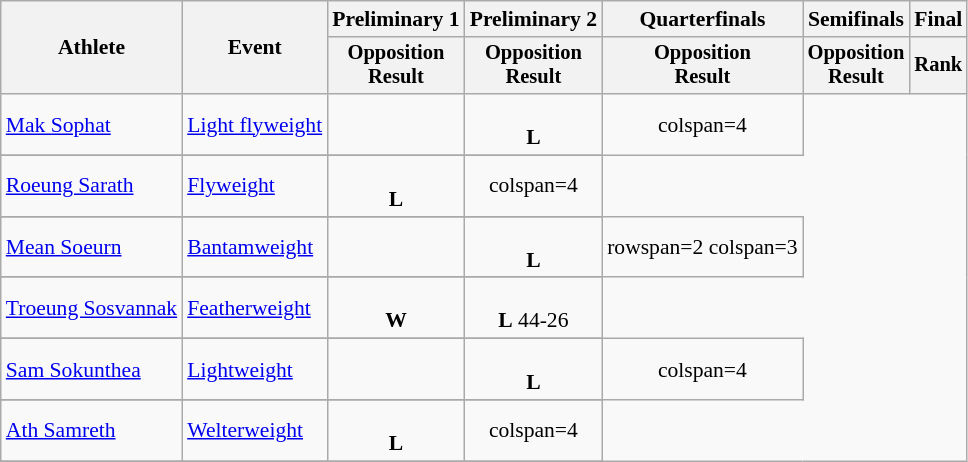<table class="wikitable" style="font-size:90%">
<tr>
<th rowspan=2>Athlete</th>
<th rowspan=2>Event</th>
<th>Preliminary 1</th>
<th>Preliminary 2</th>
<th>Quarterfinals</th>
<th>Semifinals</th>
<th colspan=2>Final</th>
</tr>
<tr style="font-size:95%">
<th>Opposition<br>Result</th>
<th>Opposition<br>Result</th>
<th>Opposition<br>Result</th>
<th>Opposition<br>Result</th>
<th>Rank</th>
</tr>
<tr align=center>
<td align=left><a href='#'>Mak Sophat</a></td>
<td align=left><a href='#'>Light flyweight</a></td>
<td></td>
<td><br><strong>L</strong> </td>
<td>colspan=4 </td>
</tr>
<tr>
</tr>
<tr align=center>
<td align=left><a href='#'>Roeung Sarath</a></td>
<td align=left><a href='#'>Flyweight</a></td>
<td><br><strong>L</strong> </td>
<td>colspan=4 </td>
</tr>
<tr>
</tr>
<tr align=center>
<td align=left><a href='#'>Mean Soeurn</a></td>
<td align=left><a href='#'>Bantamweight</a></td>
<td></td>
<td><br><strong>L</strong> </td>
<td>rowspan=2 colspan=3 </td>
</tr>
<tr>
</tr>
<tr align=center>
<td align=left><a href='#'>Troeung Sosvannak</a></td>
<td align=left><a href='#'>Featherweight</a></td>
<td><br><strong>W</strong> </td>
<td><br><strong>L</strong> 44-26</td>
</tr>
<tr>
</tr>
<tr align=center>
<td align=left><a href='#'>Sam Sokunthea</a></td>
<td align=left><a href='#'>Lightweight</a></td>
<td></td>
<td><br><strong>L</strong> </td>
<td>colspan=4 </td>
</tr>
<tr>
</tr>
<tr align=center>
<td align=left><a href='#'>Ath Samreth</a></td>
<td align=left><a href='#'>Welterweight</a></td>
<td><br><strong>L</strong> </td>
<td>colspan=4 </td>
</tr>
<tr>
</tr>
</table>
